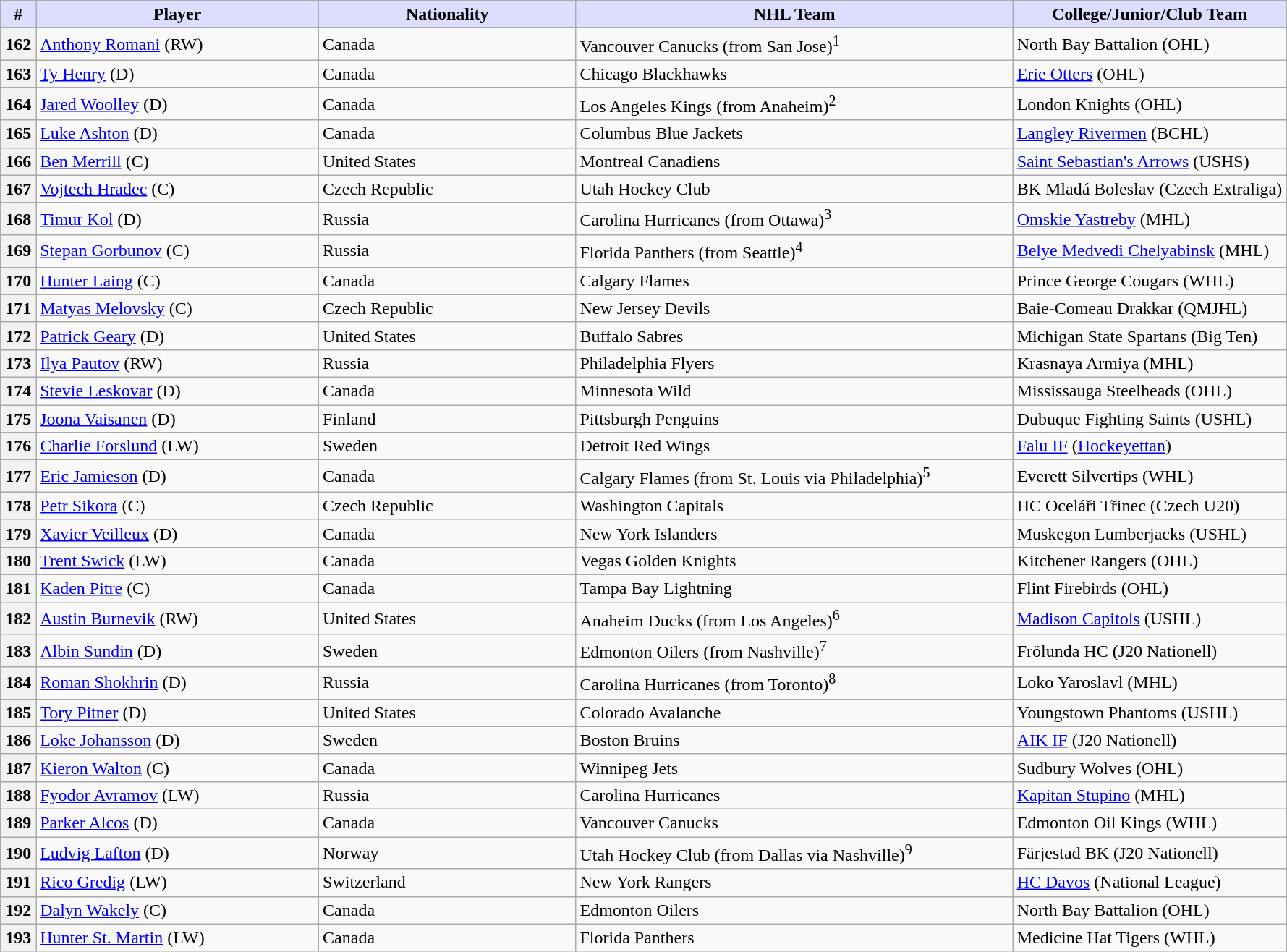<table class="wikitable">
<tr>
<th style="background:#ddf; width:2.75%;">#</th>
<th style="background:#ddf; width:22.0%;">Player</th>
<th style="background:#ddf; width:20.0%;">Nationality</th>
<th style="background:#ddf; width:34.0%;">NHL Team</th>
<th style="background:#ddf; width:100.0%;">College/Junior/Club Team</th>
</tr>
<tr>
<th>162</th>
<td><a href='#'>Anthony Romani</a> (RW)</td>
<td> Canada</td>
<td>Vancouver Canucks (from San Jose)<sup>1</sup></td>
<td>North Bay Battalion (OHL)</td>
</tr>
<tr>
<th>163</th>
<td><a href='#'>Ty Henry</a> (D)</td>
<td> Canada</td>
<td>Chicago Blackhawks</td>
<td><a href='#'>Erie Otters</a> (OHL)</td>
</tr>
<tr>
<th>164</th>
<td><a href='#'>Jared Woolley</a> (D)</td>
<td> Canada</td>
<td>Los Angeles Kings (from Anaheim)<sup>2</sup></td>
<td>London Knights (OHL)</td>
</tr>
<tr>
<th>165</th>
<td><a href='#'>Luke Ashton</a> (D)</td>
<td> Canada</td>
<td>Columbus Blue Jackets</td>
<td><a href='#'>Langley Rivermen</a> (BCHL)</td>
</tr>
<tr>
<th>166</th>
<td><a href='#'>Ben Merrill</a> (C)</td>
<td> United States</td>
<td>Montreal Canadiens</td>
<td><a href='#'>Saint Sebastian's Arrows</a> (USHS)</td>
</tr>
<tr>
<th>167</th>
<td><a href='#'>Vojtech Hradec</a> (C)</td>
<td> Czech Republic</td>
<td>Utah Hockey Club</td>
<td>BK Mladá Boleslav (Czech Extraliga)</td>
</tr>
<tr>
<th>168</th>
<td><a href='#'>Timur Kol</a> (D)</td>
<td> Russia</td>
<td>Carolina Hurricanes (from Ottawa)<sup>3</sup></td>
<td><a href='#'>Omskie Yastreby</a> (MHL)</td>
</tr>
<tr>
<th>169</th>
<td><a href='#'>Stepan Gorbunov</a> (C)</td>
<td> Russia</td>
<td>Florida Panthers (from Seattle)<sup>4</sup></td>
<td><a href='#'>Belye Medvedi Chelyabinsk</a> (MHL)</td>
</tr>
<tr>
<th>170</th>
<td><a href='#'>Hunter Laing</a> (C)</td>
<td> Canada</td>
<td>Calgary Flames</td>
<td>Prince George Cougars (WHL)</td>
</tr>
<tr>
<th>171</th>
<td><a href='#'>Matyas Melovsky</a> (C)</td>
<td> Czech Republic</td>
<td>New Jersey Devils</td>
<td>Baie-Comeau Drakkar (QMJHL)</td>
</tr>
<tr>
<th>172</th>
<td><a href='#'>Patrick Geary</a> (D)</td>
<td> United States</td>
<td>Buffalo Sabres</td>
<td>Michigan State Spartans (Big Ten)</td>
</tr>
<tr>
<th>173</th>
<td><a href='#'>Ilya Pautov</a> (RW)</td>
<td> Russia</td>
<td>Philadelphia Flyers</td>
<td>Krasnaya Armiya (MHL)</td>
</tr>
<tr>
<th>174</th>
<td><a href='#'>Stevie Leskovar</a> (D)</td>
<td> Canada</td>
<td>Minnesota Wild</td>
<td>Mississauga Steelheads (OHL)</td>
</tr>
<tr>
<th>175</th>
<td><a href='#'>Joona Vaisanen</a> (D)</td>
<td> Finland</td>
<td>Pittsburgh Penguins</td>
<td>Dubuque Fighting Saints (USHL)</td>
</tr>
<tr>
<th>176</th>
<td><a href='#'>Charlie Forslund</a> (LW)</td>
<td> Sweden</td>
<td>Detroit Red Wings</td>
<td><a href='#'>Falu IF</a> (<a href='#'>Hockeyettan</a>)</td>
</tr>
<tr>
<th>177</th>
<td><a href='#'>Eric Jamieson</a> (D)</td>
<td> Canada</td>
<td>Calgary Flames (from St. Louis via Philadelphia)<sup>5</sup></td>
<td>Everett Silvertips (WHL)</td>
</tr>
<tr>
<th>178</th>
<td><a href='#'>Petr Sikora</a> (C)</td>
<td> Czech Republic</td>
<td>Washington Capitals</td>
<td>HC Oceláři Třinec (Czech U20)</td>
</tr>
<tr>
<th>179</th>
<td><a href='#'>Xavier Veilleux</a> (D)</td>
<td> Canada</td>
<td>New York Islanders</td>
<td>Muskegon Lumberjacks (USHL)</td>
</tr>
<tr>
<th>180</th>
<td><a href='#'>Trent Swick</a> (LW)</td>
<td> Canada</td>
<td>Vegas Golden Knights</td>
<td>Kitchener Rangers (OHL)</td>
</tr>
<tr>
<th>181</th>
<td><a href='#'>Kaden Pitre</a> (C)</td>
<td> Canada</td>
<td>Tampa Bay Lightning</td>
<td>Flint Firebirds (OHL)</td>
</tr>
<tr>
<th>182</th>
<td><a href='#'>Austin Burnevik</a> (RW)</td>
<td> United States</td>
<td>Anaheim Ducks (from Los Angeles)<sup>6</sup></td>
<td><a href='#'>Madison Capitols</a> (USHL)</td>
</tr>
<tr>
<th>183</th>
<td><a href='#'>Albin Sundin</a> (D)</td>
<td> Sweden</td>
<td>Edmonton Oilers (from Nashville)<sup>7</sup></td>
<td>Frölunda HC (J20 Nationell)</td>
</tr>
<tr>
<th>184</th>
<td><a href='#'>Roman Shokhrin</a> (D)</td>
<td> Russia</td>
<td>Carolina Hurricanes (from Toronto)<sup>8</sup></td>
<td>Loko Yaroslavl (MHL)</td>
</tr>
<tr>
<th>185</th>
<td><a href='#'>Tory Pitner</a> (D)</td>
<td> United States</td>
<td>Colorado Avalanche</td>
<td>Youngstown Phantoms (USHL)</td>
</tr>
<tr>
<th>186</th>
<td><a href='#'>Loke Johansson</a> (D)</td>
<td> Sweden</td>
<td>Boston Bruins</td>
<td><a href='#'>AIK IF</a> (J20 Nationell)</td>
</tr>
<tr>
<th>187</th>
<td><a href='#'>Kieron Walton</a> (C)</td>
<td> Canada</td>
<td>Winnipeg Jets</td>
<td>Sudbury Wolves (OHL)</td>
</tr>
<tr>
<th>188</th>
<td><a href='#'>Fyodor Avramov</a> (LW)</td>
<td> Russia</td>
<td>Carolina Hurricanes</td>
<td><a href='#'>Kapitan Stupino</a> (MHL)</td>
</tr>
<tr>
<th>189</th>
<td><a href='#'>Parker Alcos</a> (D)</td>
<td> Canada</td>
<td>Vancouver Canucks</td>
<td>Edmonton Oil Kings (WHL)</td>
</tr>
<tr>
<th>190</th>
<td><a href='#'>Ludvig Lafton</a> (D)</td>
<td> Norway</td>
<td>Utah Hockey Club (from Dallas via Nashville)<sup>9</sup></td>
<td>Färjestad BK (J20 Nationell)</td>
</tr>
<tr>
<th>191</th>
<td><a href='#'>Rico Gredig</a> (LW)</td>
<td> Switzerland</td>
<td>New York Rangers</td>
<td><a href='#'>HC Davos</a> (National League)</td>
</tr>
<tr>
<th>192</th>
<td><a href='#'>Dalyn Wakely</a> (C)</td>
<td> Canada</td>
<td>Edmonton Oilers</td>
<td>North Bay Battalion (OHL)</td>
</tr>
<tr>
<th>193</th>
<td><a href='#'>Hunter St. Martin</a> (LW)</td>
<td> Canada</td>
<td>Florida Panthers</td>
<td>Medicine Hat Tigers (WHL)</td>
</tr>
</table>
